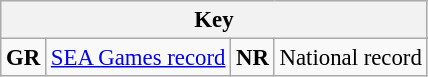<table class="wikitable" style="font-size:95%; position:relative;">
<tr>
<th colspan=8>Key</th>
</tr>
<tr>
<td align=center><strong>GR</strong></td>
<td><a href='#'>SEA Games record</a></td>
<td align=center><strong>NR</strong></td>
<td>National record</td>
</tr>
</table>
